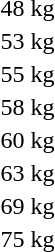<table>
<tr>
<td rowspan=2>48 kg<br></td>
<td rowspan=2></td>
<td rowspan=2></td>
<td></td>
</tr>
<tr>
<td></td>
</tr>
<tr>
<td rowspan=2>53 kg<br></td>
<td rowspan=2></td>
<td rowspan=2></td>
<td></td>
</tr>
<tr>
<td></td>
</tr>
<tr>
<td rowspan=2>55 kg<br></td>
<td rowspan=2></td>
<td rowspan=2></td>
<td></td>
</tr>
<tr>
<td></td>
</tr>
<tr>
<td rowspan=2>58 kg<br></td>
<td rowspan=2></td>
<td rowspan=2></td>
<td></td>
</tr>
<tr>
<td></td>
</tr>
<tr>
<td rowspan=2>60 kg<br></td>
<td rowspan=2></td>
<td rowspan=2></td>
<td></td>
</tr>
<tr>
<td></td>
</tr>
<tr>
<td rowspan=2>63 kg<br></td>
<td rowspan=2></td>
<td rowspan=2></td>
<td></td>
</tr>
<tr>
<td></td>
</tr>
<tr>
<td rowspan=2>69 kg<br></td>
<td rowspan=2></td>
<td rowspan=2></td>
<td></td>
</tr>
<tr>
<td></td>
</tr>
<tr>
<td rowspan=2>75 kg<br></td>
<td rowspan=2></td>
<td rowspan=2></td>
<td></td>
</tr>
<tr>
<td></td>
</tr>
</table>
